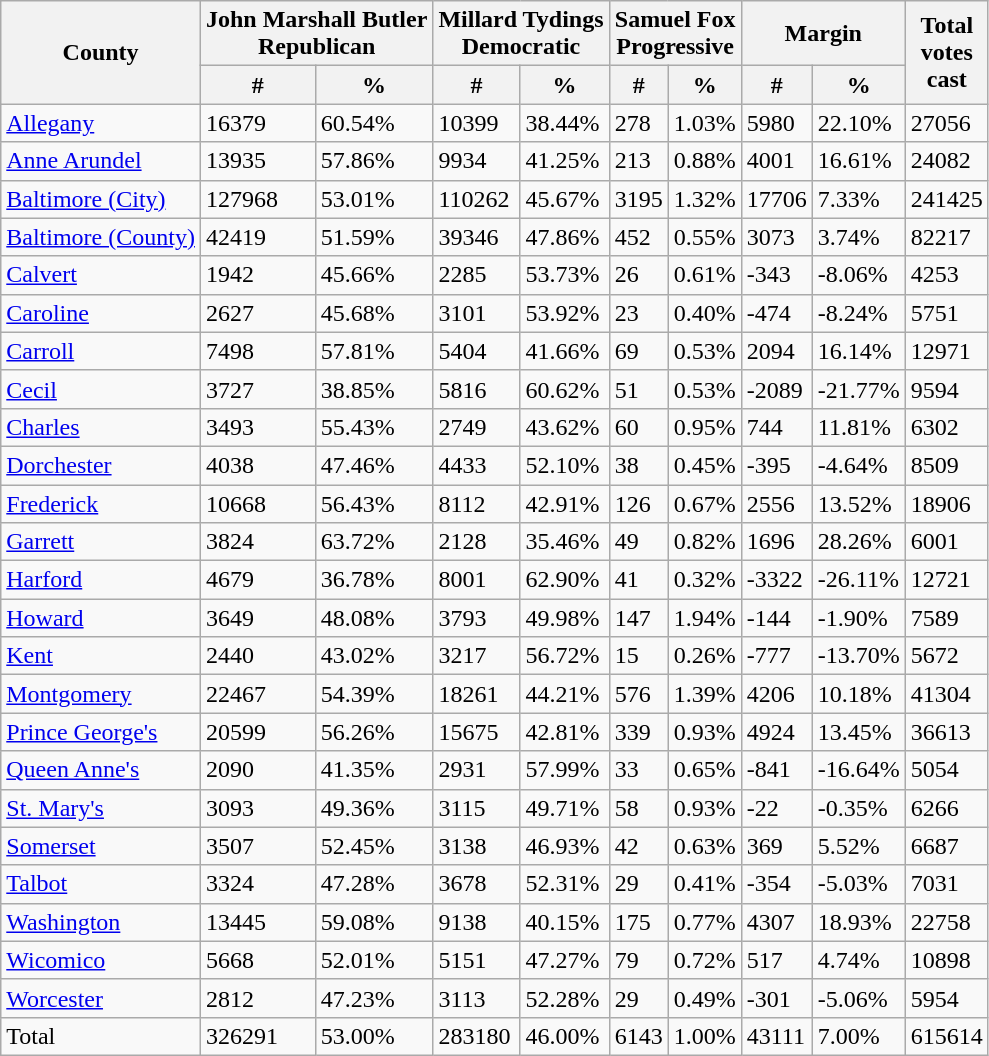<table class="wikitable sortable">
<tr>
<th rowspan="2">County</th>
<th colspan="2" >John Marshall Butler<br>Republican</th>
<th colspan="2" >Millard Tydings<br>Democratic</th>
<th colspan="2" >Samuel Fox<br>Progressive</th>
<th colspan="2">Margin</th>
<th rowspan="2">Total<br>votes<br>cast</th>
</tr>
<tr>
<th>#</th>
<th>%</th>
<th>#</th>
<th>%</th>
<th>#</th>
<th>%</th>
<th>#</th>
<th>%</th>
</tr>
<tr>
<td><a href='#'>Allegany</a></td>
<td>16379</td>
<td>60.54%</td>
<td>10399</td>
<td>38.44%</td>
<td>278</td>
<td>1.03%</td>
<td>5980</td>
<td>22.10%</td>
<td>27056</td>
</tr>
<tr>
<td><a href='#'>Anne Arundel</a></td>
<td>13935</td>
<td>57.86%</td>
<td>9934</td>
<td>41.25%</td>
<td>213</td>
<td>0.88%</td>
<td>4001</td>
<td>16.61%</td>
<td>24082</td>
</tr>
<tr>
<td><a href='#'>Baltimore (City)</a></td>
<td>127968</td>
<td>53.01%</td>
<td>110262</td>
<td>45.67%</td>
<td>3195</td>
<td>1.32%</td>
<td>17706</td>
<td>7.33%</td>
<td>241425</td>
</tr>
<tr>
<td><a href='#'>Baltimore (County)</a></td>
<td>42419</td>
<td>51.59%</td>
<td>39346</td>
<td>47.86%</td>
<td>452</td>
<td>0.55%</td>
<td>3073</td>
<td>3.74%</td>
<td>82217</td>
</tr>
<tr>
<td><a href='#'>Calvert</a></td>
<td>1942</td>
<td>45.66%</td>
<td>2285</td>
<td>53.73%</td>
<td>26</td>
<td>0.61%</td>
<td>-343</td>
<td>-8.06%</td>
<td>4253</td>
</tr>
<tr>
<td><a href='#'>Caroline</a></td>
<td>2627</td>
<td>45.68%</td>
<td>3101</td>
<td>53.92%</td>
<td>23</td>
<td>0.40%</td>
<td>-474</td>
<td>-8.24%</td>
<td>5751</td>
</tr>
<tr>
<td><a href='#'>Carroll</a></td>
<td>7498</td>
<td>57.81%</td>
<td>5404</td>
<td>41.66%</td>
<td>69</td>
<td>0.53%</td>
<td>2094</td>
<td>16.14%</td>
<td>12971</td>
</tr>
<tr>
<td><a href='#'>Cecil</a></td>
<td>3727</td>
<td>38.85%</td>
<td>5816</td>
<td>60.62%</td>
<td>51</td>
<td>0.53%</td>
<td>-2089</td>
<td>-21.77%</td>
<td>9594</td>
</tr>
<tr>
<td><a href='#'>Charles</a></td>
<td>3493</td>
<td>55.43%</td>
<td>2749</td>
<td>43.62%</td>
<td>60</td>
<td>0.95%</td>
<td>744</td>
<td>11.81%</td>
<td>6302</td>
</tr>
<tr>
<td><a href='#'>Dorchester</a></td>
<td>4038</td>
<td>47.46%</td>
<td>4433</td>
<td>52.10%</td>
<td>38</td>
<td>0.45%</td>
<td>-395</td>
<td>-4.64%</td>
<td>8509</td>
</tr>
<tr>
<td><a href='#'>Frederick</a></td>
<td>10668</td>
<td>56.43%</td>
<td>8112</td>
<td>42.91%</td>
<td>126</td>
<td>0.67%</td>
<td>2556</td>
<td>13.52%</td>
<td>18906</td>
</tr>
<tr>
<td><a href='#'>Garrett</a></td>
<td>3824</td>
<td>63.72%</td>
<td>2128</td>
<td>35.46%</td>
<td>49</td>
<td>0.82%</td>
<td>1696</td>
<td>28.26%</td>
<td>6001</td>
</tr>
<tr>
<td><a href='#'>Harford</a></td>
<td>4679</td>
<td>36.78%</td>
<td>8001</td>
<td>62.90%</td>
<td>41</td>
<td>0.32%</td>
<td>-3322</td>
<td>-26.11%</td>
<td>12721</td>
</tr>
<tr>
<td><a href='#'>Howard</a></td>
<td>3649</td>
<td>48.08%</td>
<td>3793</td>
<td>49.98%</td>
<td>147</td>
<td>1.94%</td>
<td>-144</td>
<td>-1.90%</td>
<td>7589</td>
</tr>
<tr>
<td><a href='#'>Kent</a></td>
<td>2440</td>
<td>43.02%</td>
<td>3217</td>
<td>56.72%</td>
<td>15</td>
<td>0.26%</td>
<td>-777</td>
<td>-13.70%</td>
<td>5672</td>
</tr>
<tr>
<td><a href='#'>Montgomery</a></td>
<td>22467</td>
<td>54.39%</td>
<td>18261</td>
<td>44.21%</td>
<td>576</td>
<td>1.39%</td>
<td>4206</td>
<td>10.18%</td>
<td>41304</td>
</tr>
<tr>
<td><a href='#'>Prince George's</a></td>
<td>20599</td>
<td>56.26%</td>
<td>15675</td>
<td>42.81%</td>
<td>339</td>
<td>0.93%</td>
<td>4924</td>
<td>13.45%</td>
<td>36613</td>
</tr>
<tr>
<td><a href='#'>Queen Anne's</a></td>
<td>2090</td>
<td>41.35%</td>
<td>2931</td>
<td>57.99%</td>
<td>33</td>
<td>0.65%</td>
<td>-841</td>
<td>-16.64%</td>
<td>5054</td>
</tr>
<tr>
<td><a href='#'>St. Mary's</a></td>
<td>3093</td>
<td>49.36%</td>
<td>3115</td>
<td>49.71%</td>
<td>58</td>
<td>0.93%</td>
<td>-22</td>
<td>-0.35%</td>
<td>6266</td>
</tr>
<tr>
<td><a href='#'>Somerset</a></td>
<td>3507</td>
<td>52.45%</td>
<td>3138</td>
<td>46.93%</td>
<td>42</td>
<td>0.63%</td>
<td>369</td>
<td>5.52%</td>
<td>6687</td>
</tr>
<tr>
<td><a href='#'>Talbot</a></td>
<td>3324</td>
<td>47.28%</td>
<td>3678</td>
<td>52.31%</td>
<td>29</td>
<td>0.41%</td>
<td>-354</td>
<td>-5.03%</td>
<td>7031</td>
</tr>
<tr>
<td><a href='#'>Washington</a></td>
<td>13445</td>
<td>59.08%</td>
<td>9138</td>
<td>40.15%</td>
<td>175</td>
<td>0.77%</td>
<td>4307</td>
<td>18.93%</td>
<td>22758</td>
</tr>
<tr>
<td><a href='#'>Wicomico</a></td>
<td>5668</td>
<td>52.01%</td>
<td>5151</td>
<td>47.27%</td>
<td>79</td>
<td>0.72%</td>
<td>517</td>
<td>4.74%</td>
<td>10898</td>
</tr>
<tr>
<td><a href='#'>Worcester</a></td>
<td>2812</td>
<td>47.23%</td>
<td>3113</td>
<td>52.28%</td>
<td>29</td>
<td>0.49%</td>
<td>-301</td>
<td>-5.06%</td>
<td>5954</td>
</tr>
<tr>
<td>Total</td>
<td>326291</td>
<td>53.00%</td>
<td>283180</td>
<td>46.00%</td>
<td>6143</td>
<td>1.00%</td>
<td>43111</td>
<td>7.00%</td>
<td>615614</td>
</tr>
</table>
